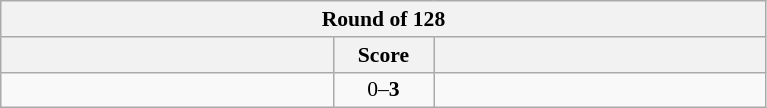<table class="wikitable" style="text-align: center; font-size:90% ">
<tr>
<th colspan=3>Round of 128</th>
</tr>
<tr>
<th width=215></th>
<th width=60>Score</th>
<th width=215></th>
</tr>
<tr>
<td align=left></td>
<td>0–<strong>3</strong></td>
<td align=left><strong></strong></td>
</tr>
</table>
